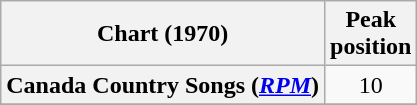<table class="wikitable sortable plainrowheaders" style="text-align:center">
<tr>
<th scope="col">Chart (1970)</th>
<th scope="col">Peak<br> position</th>
</tr>
<tr>
<th scope="row">Canada Country Songs (<em><a href='#'>RPM</a></em>)</th>
<td>10</td>
</tr>
<tr>
</tr>
<tr>
</tr>
</table>
